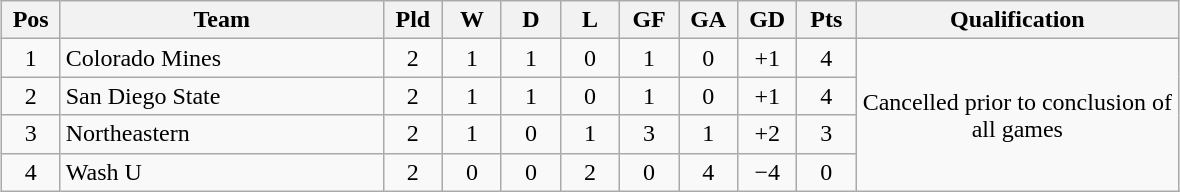<table class="wikitable" style="text-align:center; margin: 1em auto">
<tr>
<th style="width:2em">Pos</th>
<th style="width:13em">Team</th>
<th style="width:2em">Pld</th>
<th style="width:2em">W</th>
<th style="width:2em">D</th>
<th style="width:2em">L</th>
<th style="width:2em">GF</th>
<th style="width:2em">GA</th>
<th style="width:2em">GD</th>
<th style="width:2em">Pts</th>
<th style="width:13em">Qualification</th>
</tr>
<tr>
<td>1</td>
<td style="text-align:left">Colorado Mines</td>
<td>2</td>
<td>1</td>
<td>1</td>
<td>0</td>
<td>1</td>
<td>0</td>
<td>+1</td>
<td>4</td>
<td rowspan="4">Cancelled prior to conclusion of all games</td>
</tr>
<tr>
<td>2</td>
<td style="text-align:left">San Diego State</td>
<td>2</td>
<td>1</td>
<td>1</td>
<td>0</td>
<td>1</td>
<td>0</td>
<td>+1</td>
<td>4</td>
</tr>
<tr>
<td>3</td>
<td style="text-align:left">Northeastern</td>
<td>2</td>
<td>1</td>
<td>0</td>
<td>1</td>
<td>3</td>
<td>1</td>
<td>+2</td>
<td>3</td>
</tr>
<tr>
<td>4</td>
<td style="text-align:left">Wash U</td>
<td>2</td>
<td>0</td>
<td>0</td>
<td>2</td>
<td>0</td>
<td>4</td>
<td>−4</td>
<td>0</td>
</tr>
</table>
